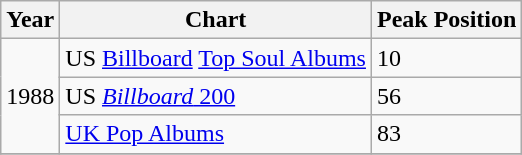<table class="wikitable sortable">
<tr>
<th>Year</th>
<th>Chart</th>
<th>Peak Position</th>
</tr>
<tr>
<td rowspan="3">1988</td>
<td>US <a href='#'>Billboard</a> <a href='#'>Top Soul Albums</a></td>
<td>10</td>
</tr>
<tr>
<td>US <a href='#'><em>Billboard</em> 200</a></td>
<td>56</td>
</tr>
<tr>
<td><a href='#'>UK Pop Albums</a></td>
<td>83</td>
</tr>
<tr>
</tr>
</table>
